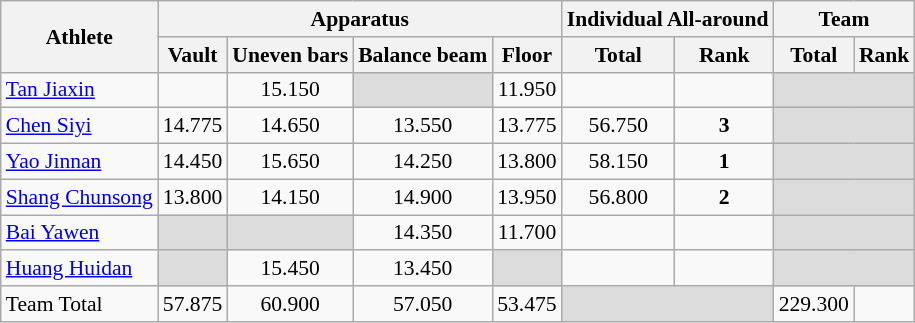<table class="wikitable"style="text-align:left; font-size:90%">
<tr>
<th rowspan=2>Athlete</th>
<th colspan=4>Apparatus</th>
<th colspan=2>Individual All-around</th>
<th colspan=2>Team</th>
</tr>
<tr>
<th>Vault</th>
<th>Uneven bars</th>
<th>Balance beam</th>
<th>Floor</th>
<th>Total</th>
<th>Rank</th>
<th>Total</th>
<th>Rank</th>
</tr>
<tr>
<td><a href='#'>Tan Jiaxin</a></td>
<td style="text-align:center;"></td>
<td style="text-align:center;">15.150</td>
<td style="background:#dcdcdc;"></td>
<td style="text-align:center;">11.950</td>
<td style="text-align:center;"></td>
<td style="text-align:center;"></td>
<td style="background:#dcdcdc;" colspan="2"></td>
</tr>
<tr>
<td><a href='#'>Chen Siyi</a></td>
<td style="text-align:center;">14.775</td>
<td style="text-align:center;">14.650</td>
<td style="text-align:center;">13.550</td>
<td style="text-align:center;">13.775</td>
<td style="text-align:center;">56.750</td>
<td style="text-align:center;"><strong>3</strong></td>
<td style="background:#dcdcdc;" colspan="2"></td>
</tr>
<tr>
<td><a href='#'>Yao Jinnan</a></td>
<td style="text-align:center;">14.450</td>
<td style="text-align:center;">15.650 <strong></strong></td>
<td style="text-align:center;">14.250</td>
<td style="text-align:center;">13.800 <strong></strong></td>
<td style="text-align:center;">58.150 <strong></strong></td>
<td style="text-align:center;"><strong>1</strong></td>
<td style="background:#dcdcdc;" colspan="2"></td>
</tr>
<tr>
<td><a href='#'>Shang Chunsong</a></td>
<td style="text-align:center;">13.800</td>
<td style="text-align:center;">14.150</td>
<td style="text-align:center;">14.900 <strong></strong></td>
<td style="text-align:center;">13.950 <strong></strong></td>
<td style="text-align:center;">56.800 <strong></strong></td>
<td style="text-align:center;"><strong>2</strong></td>
<td style="background:#dcdcdc;" colspan="2"></td>
</tr>
<tr>
<td><a href='#'>Bai Yawen</a></td>
<td style="background:#dcdcdc;"></td>
<td style="background:#dcdcdc;"></td>
<td style="text-align:center;">14.350 <strong></strong></td>
<td style="text-align:center;">11.700</td>
<td style="text-align:center;"></td>
<td style="text-align:center;"></td>
<td style="background:#dcdcdc;" colspan="2"></td>
</tr>
<tr>
<td><a href='#'>Huang Huidan</a></td>
<td style="background:#dcdcdc;"></td>
<td style="text-align:center;">15.450 <strong></strong></td>
<td style="text-align:center;">13.450</td>
<td style="background:#dcdcdc;"></td>
<td style="text-align:center;"></td>
<td style="text-align:center;"></td>
<td style="background:#dcdcdc;" colspan="2"></td>
</tr>
<tr>
<td>Team Total</td>
<td style="text-align:center;">57.875</td>
<td style="text-align:center;">60.900</td>
<td style="text-align:center;">57.050</td>
<td style="text-align:center;">53.475</td>
<td style="background:#dcdcdc;" colspan="2"></td>
<td style="text-align:center;">229.300</td>
<td style="text-align:center;"></td>
</tr>
</table>
